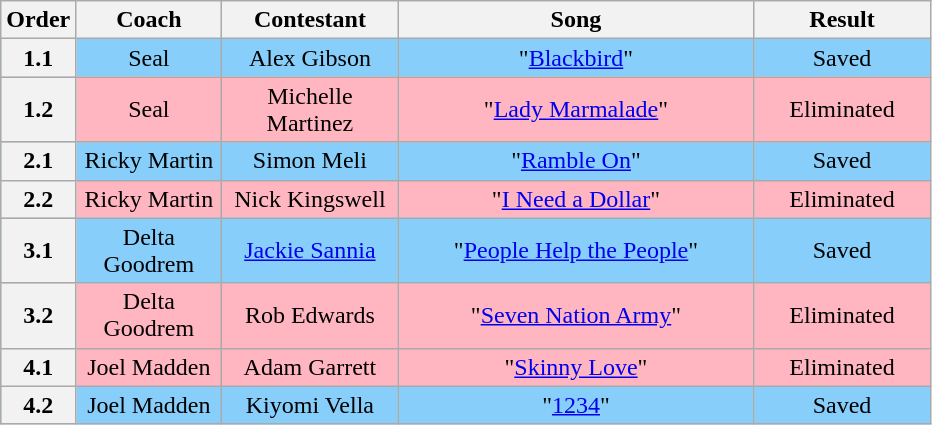<table class="wikitable plainrowheaders sortable" style="text-align: center; width: auto;">
<tr>
<th scope="col" style="width:36px;">Order</th>
<th scope="col" style="width:90px;">Coach</th>
<th scope="col" style="width:110px;">Contestant</th>
<th scope="col" style="width:230px;">Song</th>
<th scope="col" style="width:110px;">Result</th>
</tr>
<tr style="background:lightskyblue">
<th scope="row">1.1</th>
<td>Seal</td>
<td>Alex Gibson</td>
<td>"<a href='#'>Blackbird</a>"</td>
<td>Saved</td>
</tr>
<tr style="background:lightpink">
<th scope="row">1.2</th>
<td>Seal</td>
<td>Michelle Martinez</td>
<td>"<a href='#'>Lady Marmalade</a>"</td>
<td>Eliminated</td>
</tr>
<tr style="background:lightskyblue">
<th scope="row">2.1</th>
<td>Ricky Martin</td>
<td>Simon Meli</td>
<td>"<a href='#'>Ramble On</a>"</td>
<td>Saved</td>
</tr>
<tr style="background:lightpink">
<th scope="row">2.2</th>
<td>Ricky Martin</td>
<td>Nick Kingswell</td>
<td>"<a href='#'>I Need a Dollar</a>"</td>
<td>Eliminated</td>
</tr>
<tr style="background:lightskyblue">
<th scope="row">3.1</th>
<td>Delta Goodrem</td>
<td><a href='#'>Jackie Sannia</a></td>
<td>"<a href='#'>People Help the People</a>"</td>
<td>Saved</td>
</tr>
<tr style="background:lightpink">
<th scope="row">3.2</th>
<td>Delta Goodrem</td>
<td>Rob Edwards</td>
<td>"<a href='#'>Seven Nation Army</a>"</td>
<td>Eliminated</td>
</tr>
<tr style="background:lightpink">
<th scope="row">4.1</th>
<td>Joel Madden</td>
<td>Adam Garrett</td>
<td>"<a href='#'>Skinny Love</a>"</td>
<td>Eliminated</td>
</tr>
<tr style="background:lightskyblue">
<th scope="row">4.2</th>
<td>Joel Madden</td>
<td>Kiyomi Vella</td>
<td>"<a href='#'>1234</a>"</td>
<td>Saved</td>
</tr>
</table>
